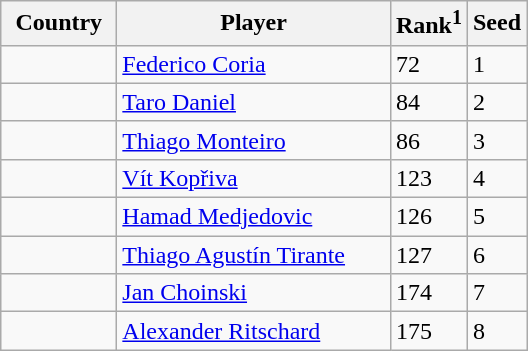<table class="sortable wikitable">
<tr>
<th width="70">Country</th>
<th width="175">Player</th>
<th>Rank<sup>1</sup></th>
<th>Seed</th>
</tr>
<tr>
<td></td>
<td><a href='#'>Federico Coria</a></td>
<td>72</td>
<td>1</td>
</tr>
<tr>
<td></td>
<td><a href='#'>Taro Daniel</a></td>
<td>84</td>
<td>2</td>
</tr>
<tr>
<td></td>
<td><a href='#'>Thiago Monteiro</a></td>
<td>86</td>
<td>3</td>
</tr>
<tr>
<td></td>
<td><a href='#'>Vít Kopřiva</a></td>
<td>123</td>
<td>4</td>
</tr>
<tr>
<td></td>
<td><a href='#'>Hamad Medjedovic</a></td>
<td>126</td>
<td>5</td>
</tr>
<tr>
<td></td>
<td><a href='#'>Thiago Agustín Tirante</a></td>
<td>127</td>
<td>6</td>
</tr>
<tr>
<td></td>
<td><a href='#'>Jan Choinski</a></td>
<td>174</td>
<td>7</td>
</tr>
<tr>
<td></td>
<td><a href='#'>Alexander Ritschard</a></td>
<td>175</td>
<td>8</td>
</tr>
</table>
